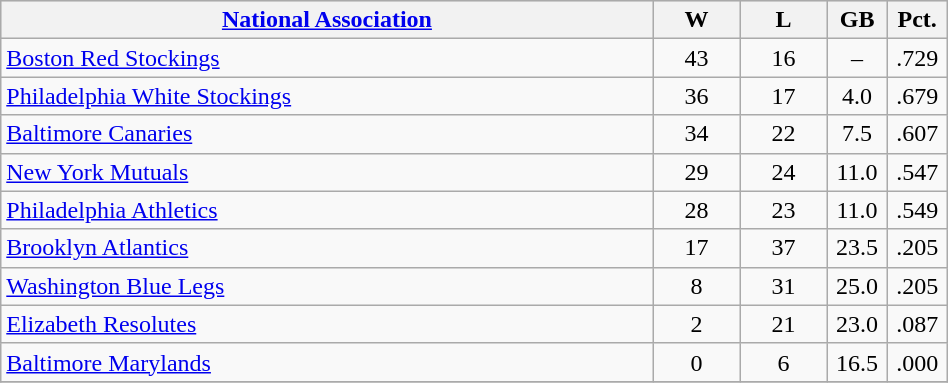<table class="wikitable" width="50%">
<tr style="text-align:center;background-color:#dddddd">
<th width="60%"><a href='#'>National Association</a></th>
<th width="8%">W</th>
<th width="8%">L</th>
<th width="5%">GB</th>
<th width="5%">Pct.</th>
</tr>
<tr style="text-align:center;">
<td style="text-align:left;"><a href='#'>Boston Red Stockings</a></td>
<td>43</td>
<td>16</td>
<td>–</td>
<td>.729</td>
</tr>
<tr style="text-align:center;">
<td style="text-align:left;"><a href='#'>Philadelphia White Stockings</a></td>
<td>36</td>
<td>17</td>
<td>4.0</td>
<td>.679</td>
</tr>
<tr style="text-align:center;">
<td style="text-align:left;"><a href='#'>Baltimore Canaries</a></td>
<td>34</td>
<td>22</td>
<td>7.5</td>
<td>.607</td>
</tr>
<tr style="text-align:center;">
<td style="text-align:left;"><a href='#'>New York Mutuals</a></td>
<td>29</td>
<td>24</td>
<td>11.0</td>
<td>.547</td>
</tr>
<tr style="text-align:center;">
<td style="text-align:left;"><a href='#'>Philadelphia Athletics</a></td>
<td>28</td>
<td>23</td>
<td>11.0</td>
<td>.549</td>
</tr>
<tr style="text-align:center;">
<td style="text-align:left;"><a href='#'>Brooklyn Atlantics</a></td>
<td>17</td>
<td>37</td>
<td>23.5</td>
<td>.205</td>
</tr>
<tr style="text-align:center;">
<td style="text-align:left;"><a href='#'>Washington Blue Legs</a></td>
<td>8</td>
<td>31</td>
<td>25.0</td>
<td>.205</td>
</tr>
<tr style="text-align:center;">
<td style="text-align:left;"><a href='#'>Elizabeth Resolutes</a></td>
<td>2</td>
<td>21</td>
<td>23.0</td>
<td>.087</td>
</tr>
<tr style="text-align:center;">
<td style="text-align:left;"><a href='#'>Baltimore Marylands</a></td>
<td>0</td>
<td>6</td>
<td>16.5</td>
<td>.000</td>
</tr>
<tr style="text-align:center;">
</tr>
</table>
